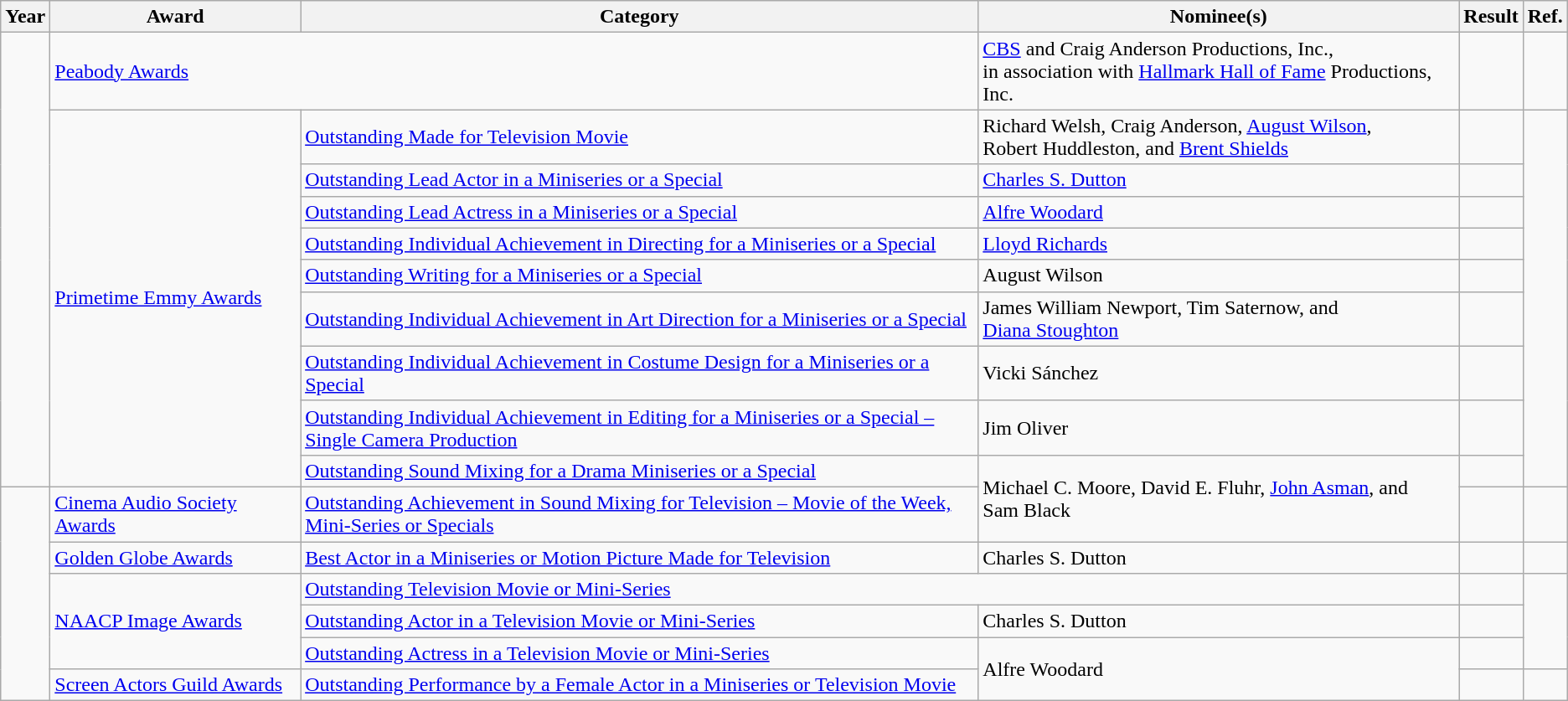<table class="wikitable sortable">
<tr>
<th>Year</th>
<th>Award</th>
<th>Category</th>
<th>Nominee(s)</th>
<th>Result</th>
<th>Ref.</th>
</tr>
<tr>
<td rowspan="10"></td>
<td colspan="2"><a href='#'>Peabody Awards</a></td>
<td><a href='#'>CBS</a> and Craig Anderson Productions, Inc., <br> in association with <a href='#'>Hallmark Hall of Fame</a> Productions, Inc.</td>
<td></td>
<td align="center"></td>
</tr>
<tr>
<td rowspan="9"><a href='#'>Primetime Emmy Awards</a></td>
<td><a href='#'>Outstanding Made for Television Movie</a></td>
<td>Richard Welsh, Craig Anderson, <a href='#'>August Wilson</a>, <br> Robert Huddleston, and <a href='#'>Brent Shields</a></td>
<td></td>
<td align="center" rowspan="9"></td>
</tr>
<tr>
<td><a href='#'>Outstanding Lead Actor in a Miniseries or a Special</a></td>
<td><a href='#'>Charles S. Dutton</a></td>
<td></td>
</tr>
<tr>
<td><a href='#'>Outstanding Lead Actress in a Miniseries or a Special</a></td>
<td><a href='#'>Alfre Woodard</a></td>
<td></td>
</tr>
<tr>
<td><a href='#'>Outstanding Individual Achievement in Directing for a Miniseries or a Special</a></td>
<td><a href='#'>Lloyd Richards</a></td>
<td></td>
</tr>
<tr>
<td><a href='#'>Outstanding Writing for a Miniseries or a Special</a></td>
<td>August Wilson</td>
<td></td>
</tr>
<tr>
<td><a href='#'>Outstanding Individual Achievement in Art Direction for a Miniseries or a Special</a></td>
<td>James William Newport, Tim Saternow, and <br> <a href='#'>Diana Stoughton</a></td>
<td></td>
</tr>
<tr>
<td><a href='#'>Outstanding Individual Achievement in Costume Design for a Miniseries or a Special</a></td>
<td>Vicki Sánchez</td>
<td></td>
</tr>
<tr>
<td><a href='#'>Outstanding Individual Achievement in Editing for a Miniseries or a Special – <br> Single Camera Production</a></td>
<td>Jim Oliver</td>
<td></td>
</tr>
<tr>
<td><a href='#'>Outstanding Sound Mixing for a Drama Miniseries or a Special</a></td>
<td rowspan="2">Michael C. Moore, David E. Fluhr, <a href='#'>John Asman</a>, and <br> Sam Black</td>
<td></td>
</tr>
<tr>
<td rowspan="6"></td>
<td><a href='#'>Cinema Audio Society Awards</a></td>
<td><a href='#'>Outstanding Achievement in Sound Mixing for Television – Movie of the Week, <br> Mini-Series or Specials</a></td>
<td></td>
<td align="center"></td>
</tr>
<tr>
<td><a href='#'>Golden Globe Awards</a></td>
<td><a href='#'>Best Actor in a Miniseries or Motion Picture Made for Television</a></td>
<td>Charles S. Dutton</td>
<td></td>
<td align="center"></td>
</tr>
<tr>
<td rowspan="3"><a href='#'>NAACP Image Awards</a></td>
<td colspan="2"><a href='#'>Outstanding Television Movie or Mini-Series</a></td>
<td></td>
<td align="center" rowspan="3"></td>
</tr>
<tr>
<td><a href='#'>Outstanding Actor in a Television Movie or Mini-Series</a></td>
<td>Charles S. Dutton</td>
<td></td>
</tr>
<tr>
<td><a href='#'>Outstanding Actress in a Television Movie or Mini-Series</a></td>
<td rowspan="2">Alfre Woodard</td>
<td></td>
</tr>
<tr>
<td><a href='#'>Screen Actors Guild Awards</a></td>
<td><a href='#'>Outstanding Performance by a Female Actor in a Miniseries or Television Movie</a></td>
<td></td>
<td align="center"></td>
</tr>
</table>
